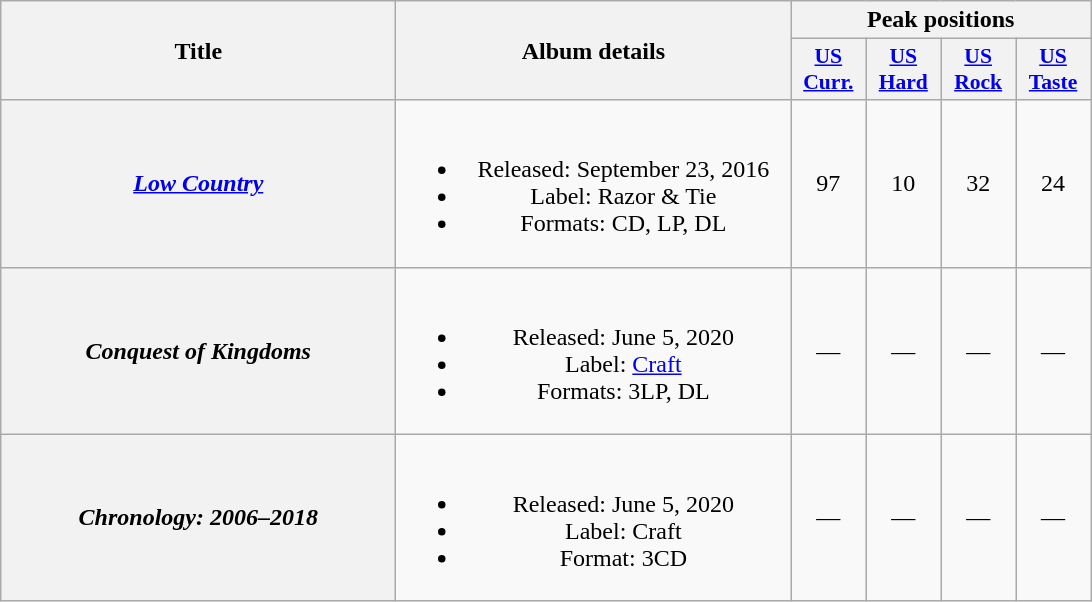<table class="wikitable plainrowheaders" style="text-align:center;">
<tr>
<th scope="col" rowspan="2" style="width:16em;">Title</th>
<th scope="col" rowspan="2" style="width:16em;">Album details</th>
<th scope="col" colspan="4">Peak positions</th>
</tr>
<tr>
<th scope="col" style="width:3em;font-size:90%;"><a href='#'>US<br>Curr.</a><br></th>
<th scope="col" style="width:3em;font-size:90%;"><a href='#'>US<br>Hard</a><br></th>
<th scope="col" style="width:3em;font-size:90%;"><a href='#'>US<br>Rock</a><br></th>
<th scope="col" style="width:3em;font-size:90%;"><a href='#'>US<br>Taste</a><br></th>
</tr>
<tr>
<th scope="row"><em><a href='#'>Low Country</a></em></th>
<td><br><ul><li>Released: September 23, 2016</li><li>Label: Razor & Tie</li><li>Formats: CD, LP, DL</li></ul></td>
<td>97</td>
<td>10</td>
<td>32</td>
<td>24</td>
</tr>
<tr>
<th scope="row"><em>Conquest of Kingdoms</em></th>
<td><br><ul><li>Released: June 5, 2020</li><li>Label: <a href='#'>Craft</a></li><li>Formats: 3LP, DL</li></ul></td>
<td>—</td>
<td>—</td>
<td>—</td>
<td>—</td>
</tr>
<tr>
<th scope="row"><em>Chronology: 2006–2018</em></th>
<td><br><ul><li>Released: June 5, 2020</li><li>Label: Craft</li><li>Format: 3CD</li></ul></td>
<td>—</td>
<td>—</td>
<td>—</td>
<td>—</td>
</tr>
</table>
